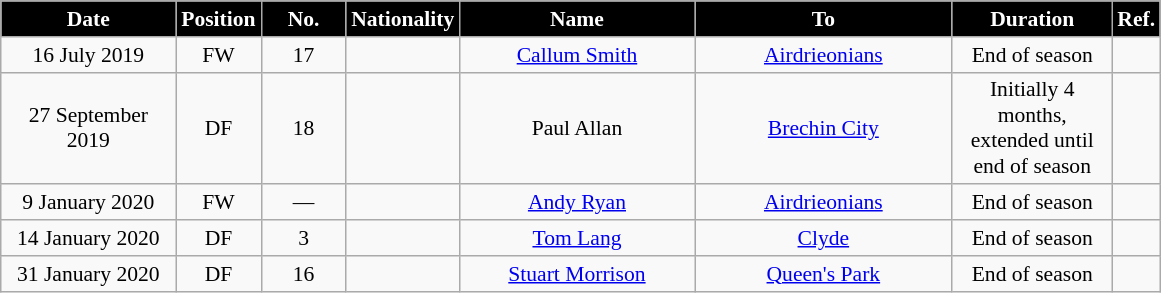<table class="wikitable"  style="text-align:center; font-size:90%; ">
<tr>
<th style="background:#000000; color:white; width:110px;">Date</th>
<th style="background:#000000; color:white; width:50px;">Position</th>
<th style="background:#000000; color:white; width:50px;">No.</th>
<th style="background:#000000; color:white; width:50px;">Nationality</th>
<th style="background:#000000; color:white; width:150px;">Name</th>
<th style="background:#000000; color:white; width:165px;">To</th>
<th style="background:#000000; color:white; width:100px;">Duration</th>
<th style="background:#000000; color:white; width:25px;">Ref.</th>
</tr>
<tr>
<td>16 July 2019</td>
<td>FW</td>
<td>17</td>
<td></td>
<td><a href='#'>Callum Smith</a></td>
<td><a href='#'>Airdrieonians</a></td>
<td>End of season</td>
<td></td>
</tr>
<tr>
<td>27 September 2019</td>
<td>DF</td>
<td>18</td>
<td></td>
<td>Paul Allan</td>
<td><a href='#'>Brechin City</a></td>
<td>Initially 4 months, extended until end of season</td>
<td></td>
</tr>
<tr>
<td>9 January 2020</td>
<td>FW</td>
<td>—</td>
<td></td>
<td><a href='#'>Andy Ryan</a></td>
<td><a href='#'>Airdrieonians</a></td>
<td>End of season</td>
<td></td>
</tr>
<tr>
<td>14 January 2020</td>
<td>DF</td>
<td>3</td>
<td></td>
<td><a href='#'>Tom Lang</a></td>
<td><a href='#'>Clyde</a></td>
<td>End of season</td>
<td></td>
</tr>
<tr>
<td>31 January 2020</td>
<td>DF</td>
<td>16</td>
<td></td>
<td><a href='#'>Stuart Morrison</a></td>
<td><a href='#'>Queen's Park</a></td>
<td>End of season</td>
<td></td>
</tr>
</table>
